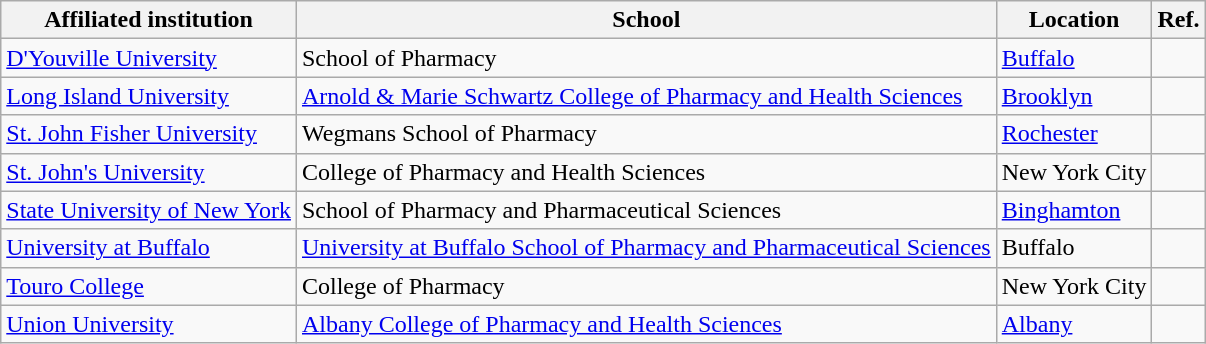<table class="wikitable sortable">
<tr>
<th>Affiliated institution</th>
<th>School</th>
<th>Location</th>
<th>Ref.</th>
</tr>
<tr>
<td><a href='#'>D'Youville University</a></td>
<td>School of Pharmacy</td>
<td><a href='#'>Buffalo</a></td>
<td></td>
</tr>
<tr>
<td><a href='#'>Long Island University</a></td>
<td><a href='#'>Arnold & Marie Schwartz College of Pharmacy and Health Sciences</a></td>
<td><a href='#'>Brooklyn</a></td>
<td></td>
</tr>
<tr>
<td><a href='#'>St. John Fisher University</a></td>
<td>Wegmans School of Pharmacy</td>
<td><a href='#'>Rochester</a></td>
<td></td>
</tr>
<tr>
<td><a href='#'>St. John's University</a></td>
<td>College of Pharmacy and Health Sciences</td>
<td>New York City</td>
<td></td>
</tr>
<tr>
<td><a href='#'>State University of New York</a></td>
<td>School of Pharmacy and Pharmaceutical Sciences</td>
<td><a href='#'>Binghamton</a></td>
<td></td>
</tr>
<tr>
<td><a href='#'>University at Buffalo</a></td>
<td><a href='#'>University at Buffalo School of Pharmacy and Pharmaceutical Sciences</a></td>
<td>Buffalo</td>
<td></td>
</tr>
<tr>
<td><a href='#'>Touro College</a></td>
<td>College of Pharmacy</td>
<td>New York City</td>
<td></td>
</tr>
<tr>
<td><a href='#'>Union University</a></td>
<td><a href='#'>Albany College of Pharmacy and Health Sciences</a></td>
<td><a href='#'>Albany</a></td>
<td></td>
</tr>
</table>
